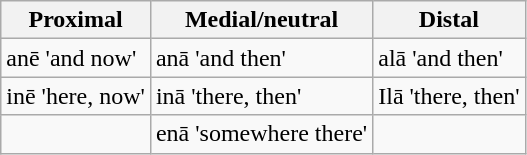<table class="wikitable">
<tr>
<th>Proximal</th>
<th>Medial/neutral</th>
<th>Distal</th>
</tr>
<tr>
<td>anē 'and now'</td>
<td>anā 'and then'</td>
<td>alā 'and then'</td>
</tr>
<tr>
<td>inē 'here, now'</td>
<td>inā 'there, then'</td>
<td>Ilā 'there, then'</td>
</tr>
<tr>
<td></td>
<td>enā 'somewhere there'</td>
<td></td>
</tr>
</table>
